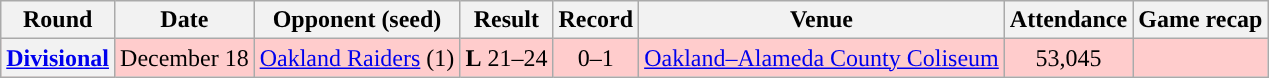<table class="wikitable" style="text-align:center">
<tr>
<th>Round</th>
<th>Date</th>
<th>Opponent (seed)</th>
<th>Result</th>
<th>Record</th>
<th>Venue</th>
<th>Attendance</th>
<th>Game recap</th>
</tr>
<tr style="background:#fcc">
<th><a href='#'>Divisional</a></th>
<td>December 18</td>
<td><a href='#'>Oakland Raiders</a> (1)</td>
<td><strong>L</strong> 21–24</td>
<td>0–1</td>
<td><a href='#'>Oakland–Alameda County Coliseum</a></td>
<td>53,045</td>
<td></td>
</tr>
</table>
